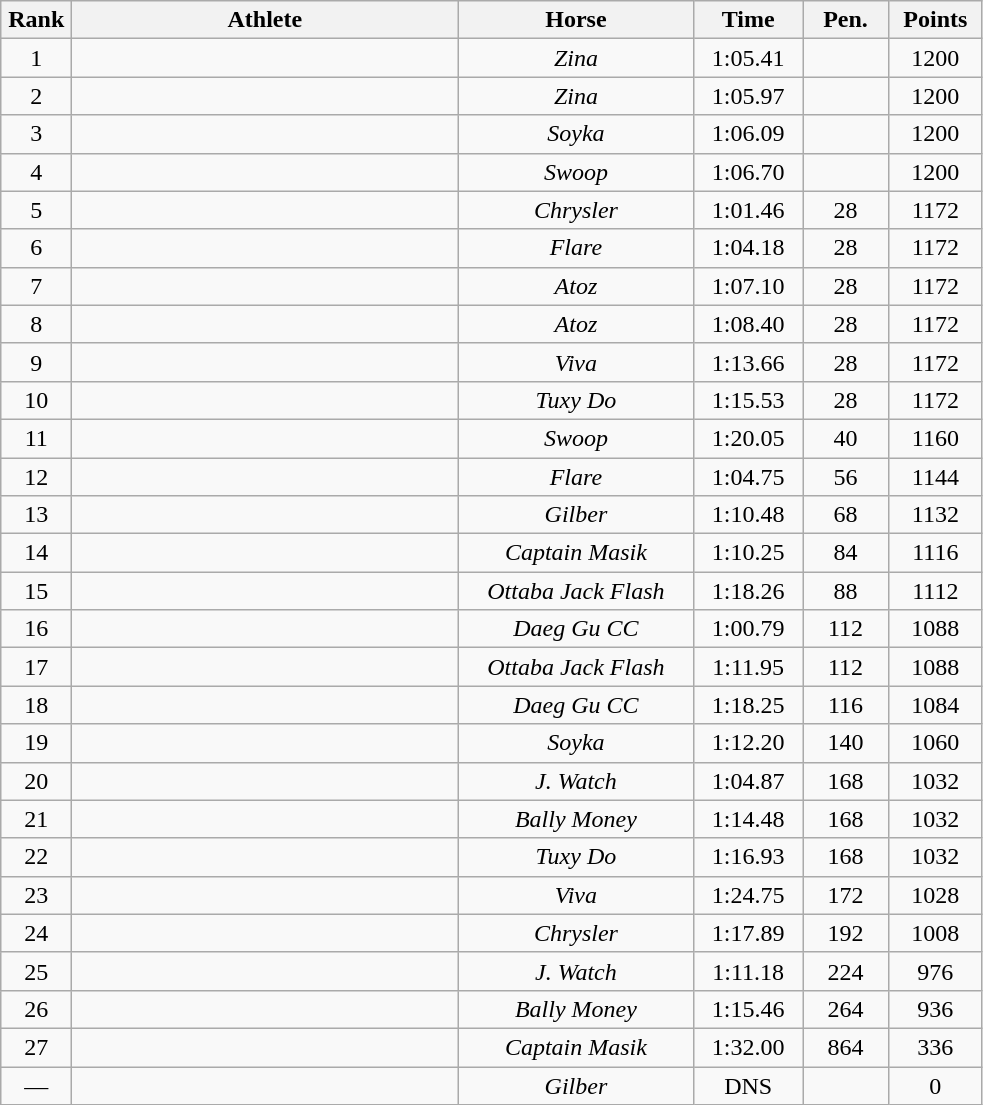<table class=wikitable style="text-align:center">
<tr>
<th width=40>Rank</th>
<th width=250>Athlete</th>
<th width=150>Horse</th>
<th width=65>Time</th>
<th width=50>Pen.</th>
<th width=55>Points</th>
</tr>
<tr>
<td>1</td>
<td align=left></td>
<td><em>Zina</em></td>
<td>1:05.41</td>
<td></td>
<td>1200</td>
</tr>
<tr>
<td>2</td>
<td align=left></td>
<td><em>Zina</em></td>
<td>1:05.97</td>
<td></td>
<td>1200</td>
</tr>
<tr>
<td>3</td>
<td align=left></td>
<td><em>Soyka</em></td>
<td>1:06.09</td>
<td></td>
<td>1200</td>
</tr>
<tr>
<td>4</td>
<td align=left></td>
<td><em>Swoop</em></td>
<td>1:06.70</td>
<td></td>
<td>1200</td>
</tr>
<tr>
<td>5</td>
<td align=left></td>
<td><em>Chrysler</em></td>
<td>1:01.46</td>
<td>28</td>
<td>1172</td>
</tr>
<tr>
<td>6</td>
<td align=left></td>
<td><em>Flare</em></td>
<td>1:04.18</td>
<td>28</td>
<td>1172</td>
</tr>
<tr>
<td>7</td>
<td align=left></td>
<td><em>Atoz</em></td>
<td>1:07.10</td>
<td>28</td>
<td>1172</td>
</tr>
<tr>
<td>8</td>
<td align=left></td>
<td><em>Atoz</em></td>
<td>1:08.40</td>
<td>28</td>
<td>1172</td>
</tr>
<tr>
<td>9</td>
<td align=left></td>
<td><em>Viva</em></td>
<td>1:13.66</td>
<td>28</td>
<td>1172</td>
</tr>
<tr>
<td>10</td>
<td align=left></td>
<td><em>Tuxy Do</em></td>
<td>1:15.53</td>
<td>28</td>
<td>1172</td>
</tr>
<tr>
<td>11</td>
<td align=left></td>
<td><em>Swoop</em></td>
<td>1:20.05</td>
<td>40</td>
<td>1160</td>
</tr>
<tr>
<td>12</td>
<td align=left></td>
<td><em>Flare</em></td>
<td>1:04.75</td>
<td>56</td>
<td>1144</td>
</tr>
<tr>
<td>13</td>
<td align=left></td>
<td><em>Gilber</em></td>
<td>1:10.48</td>
<td>68</td>
<td>1132</td>
</tr>
<tr>
<td>14</td>
<td align=left></td>
<td><em>Captain Masik</em></td>
<td>1:10.25</td>
<td>84</td>
<td>1116</td>
</tr>
<tr>
<td>15</td>
<td align=left></td>
<td><em>Ottaba Jack Flash</em></td>
<td>1:18.26</td>
<td>88</td>
<td>1112</td>
</tr>
<tr>
<td>16</td>
<td align=left></td>
<td><em>Daeg Gu CC</em></td>
<td>1:00.79</td>
<td>112</td>
<td>1088</td>
</tr>
<tr>
<td>17</td>
<td align=left></td>
<td><em>Ottaba Jack Flash</em></td>
<td>1:11.95</td>
<td>112</td>
<td>1088</td>
</tr>
<tr>
<td>18</td>
<td align=left></td>
<td><em>Daeg Gu CC</em></td>
<td>1:18.25</td>
<td>116</td>
<td>1084</td>
</tr>
<tr>
<td>19</td>
<td align=left></td>
<td><em>Soyka</em></td>
<td>1:12.20</td>
<td>140</td>
<td>1060</td>
</tr>
<tr>
<td>20</td>
<td align=left></td>
<td><em>J. Watch</em></td>
<td>1:04.87</td>
<td>168</td>
<td>1032</td>
</tr>
<tr>
<td>21</td>
<td align=left></td>
<td><em>Bally Money</em></td>
<td>1:14.48</td>
<td>168</td>
<td>1032</td>
</tr>
<tr>
<td>22</td>
<td align=left></td>
<td><em>Tuxy Do</em></td>
<td>1:16.93</td>
<td>168</td>
<td>1032</td>
</tr>
<tr>
<td>23</td>
<td align=left></td>
<td><em>Viva</em></td>
<td>1:24.75</td>
<td>172</td>
<td>1028</td>
</tr>
<tr>
<td>24</td>
<td align=left></td>
<td><em>Chrysler</em></td>
<td>1:17.89</td>
<td>192</td>
<td>1008</td>
</tr>
<tr>
<td>25</td>
<td align=left></td>
<td><em>J. Watch</em></td>
<td>1:11.18</td>
<td>224</td>
<td>976</td>
</tr>
<tr>
<td>26</td>
<td align=left></td>
<td><em>Bally Money</em></td>
<td>1:15.46</td>
<td>264</td>
<td>936</td>
</tr>
<tr>
<td>27</td>
<td align=left></td>
<td><em>Captain Masik</em></td>
<td>1:32.00</td>
<td>864</td>
<td>336</td>
</tr>
<tr>
<td>—</td>
<td align=left></td>
<td><em>Gilber</em></td>
<td>DNS</td>
<td></td>
<td>0</td>
</tr>
</table>
